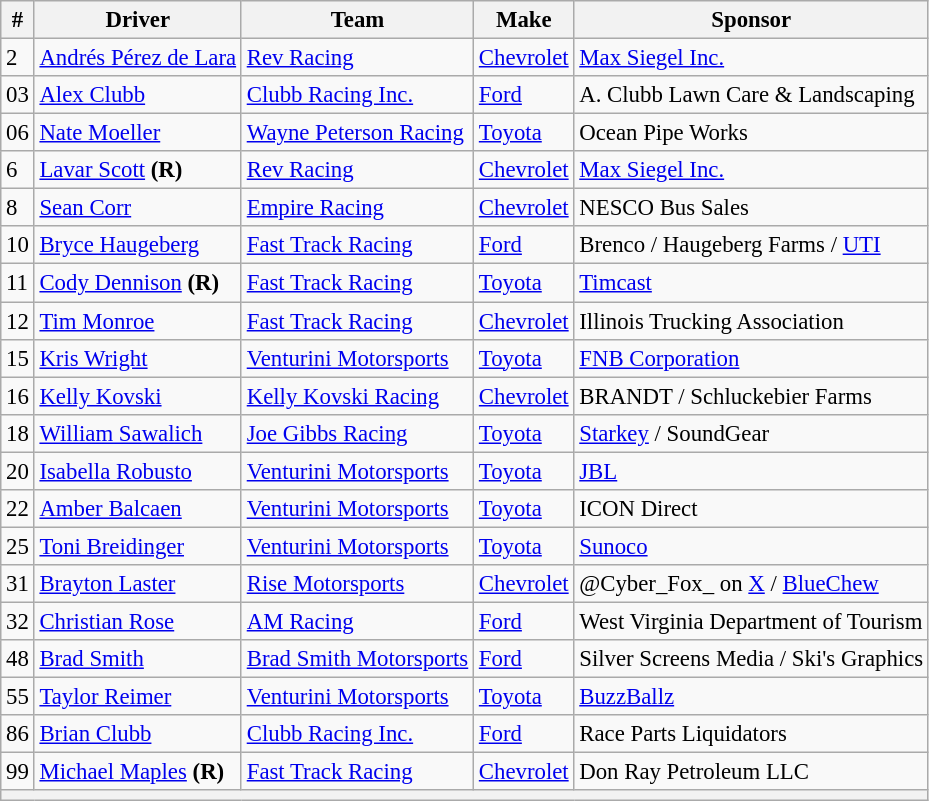<table class="wikitable" style="font-size: 95%;">
<tr>
<th>#</th>
<th>Driver</th>
<th>Team</th>
<th>Make</th>
<th>Sponsor</th>
</tr>
<tr>
<td>2</td>
<td><a href='#'>Andrés Pérez de Lara</a></td>
<td><a href='#'>Rev Racing</a></td>
<td><a href='#'>Chevrolet</a></td>
<td><a href='#'>Max Siegel Inc.</a></td>
</tr>
<tr>
<td>03</td>
<td><a href='#'>Alex Clubb</a></td>
<td><a href='#'>Clubb Racing Inc.</a></td>
<td><a href='#'>Ford</a></td>
<td>A. Clubb Lawn Care & Landscaping</td>
</tr>
<tr>
<td>06</td>
<td><a href='#'>Nate Moeller</a></td>
<td><a href='#'>Wayne Peterson Racing</a></td>
<td><a href='#'>Toyota</a></td>
<td>Ocean Pipe Works</td>
</tr>
<tr>
<td>6</td>
<td><a href='#'>Lavar Scott</a> <strong>(R)</strong></td>
<td><a href='#'>Rev Racing</a></td>
<td><a href='#'>Chevrolet</a></td>
<td><a href='#'>Max Siegel Inc.</a></td>
</tr>
<tr>
<td>8</td>
<td><a href='#'>Sean Corr</a></td>
<td><a href='#'>Empire Racing</a></td>
<td><a href='#'>Chevrolet</a></td>
<td>NESCO Bus Sales</td>
</tr>
<tr>
<td>10</td>
<td><a href='#'>Bryce Haugeberg</a></td>
<td><a href='#'>Fast Track Racing</a></td>
<td><a href='#'>Ford</a></td>
<td>Brenco / Haugeberg Farms / <a href='#'>UTI</a></td>
</tr>
<tr>
<td>11</td>
<td><a href='#'>Cody Dennison</a> <strong>(R)</strong></td>
<td><a href='#'>Fast Track Racing</a></td>
<td><a href='#'>Toyota</a></td>
<td><a href='#'>Timcast</a></td>
</tr>
<tr>
<td>12</td>
<td><a href='#'>Tim Monroe</a></td>
<td><a href='#'>Fast Track Racing</a></td>
<td><a href='#'>Chevrolet</a></td>
<td>Illinois Trucking Association</td>
</tr>
<tr>
<td>15</td>
<td><a href='#'>Kris Wright</a></td>
<td><a href='#'>Venturini Motorsports</a></td>
<td><a href='#'>Toyota</a></td>
<td><a href='#'>FNB Corporation</a></td>
</tr>
<tr>
<td>16</td>
<td><a href='#'>Kelly Kovski</a></td>
<td><a href='#'>Kelly Kovski Racing</a></td>
<td><a href='#'>Chevrolet</a></td>
<td>BRANDT / Schluckebier Farms</td>
</tr>
<tr>
<td>18</td>
<td nowrap=""><a href='#'>William Sawalich</a></td>
<td><a href='#'>Joe Gibbs Racing</a></td>
<td><a href='#'>Toyota</a></td>
<td><a href='#'>Starkey</a> / SoundGear</td>
</tr>
<tr>
<td>20</td>
<td><a href='#'>Isabella Robusto</a></td>
<td><a href='#'>Venturini Motorsports</a></td>
<td><a href='#'>Toyota</a></td>
<td><a href='#'>JBL</a></td>
</tr>
<tr>
<td>22</td>
<td nowrap=""><a href='#'>Amber Balcaen</a></td>
<td><a href='#'>Venturini Motorsports</a></td>
<td><a href='#'>Toyota</a></td>
<td>ICON Direct</td>
</tr>
<tr>
<td>25</td>
<td><a href='#'>Toni Breidinger</a></td>
<td><a href='#'>Venturini Motorsports</a></td>
<td><a href='#'>Toyota</a></td>
<td><a href='#'>Sunoco</a></td>
</tr>
<tr>
<td>31</td>
<td><a href='#'>Brayton Laster</a></td>
<td><a href='#'>Rise Motorsports</a></td>
<td><a href='#'>Chevrolet</a></td>
<td>@Cyber_Fox_ on <a href='#'>X</a> / <a href='#'>BlueChew</a></td>
</tr>
<tr>
<td>32</td>
<td><a href='#'>Christian Rose</a></td>
<td><a href='#'>AM Racing</a></td>
<td><a href='#'>Ford</a></td>
<td>West Virginia Department of Tourism</td>
</tr>
<tr>
<td>48</td>
<td><a href='#'>Brad Smith</a></td>
<td><a href='#'>Brad Smith Motorsports</a></td>
<td><a href='#'>Ford</a></td>
<td>Silver Screens Media / Ski's Graphics</td>
</tr>
<tr>
<td>55</td>
<td><a href='#'>Taylor Reimer</a></td>
<td><a href='#'>Venturini Motorsports</a></td>
<td><a href='#'>Toyota</a></td>
<td><a href='#'>BuzzBallz</a></td>
</tr>
<tr>
<td>86</td>
<td><a href='#'>Brian Clubb</a></td>
<td><a href='#'>Clubb Racing Inc.</a></td>
<td><a href='#'>Ford</a></td>
<td>Race Parts Liquidators</td>
</tr>
<tr>
<td>99</td>
<td><a href='#'>Michael Maples</a> <strong>(R)</strong></td>
<td><a href='#'>Fast Track Racing</a></td>
<td><a href='#'>Chevrolet</a></td>
<td>Don Ray Petroleum LLC</td>
</tr>
<tr>
<th colspan="5"></th>
</tr>
</table>
